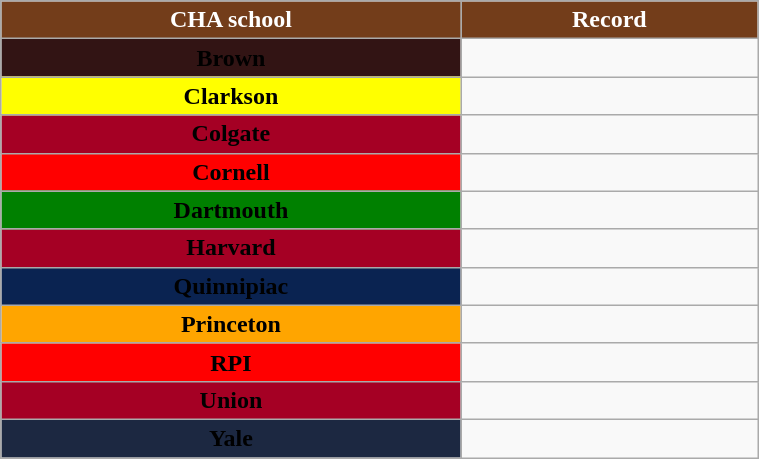<table class="wikitable" width="40%">
<tr align="center"  style=" background:#733d1a; color:white;">
<td><strong>CHA school</strong></td>
<td><strong>Record</strong></td>
</tr>
<tr align="center" bgcolor="">
<td bgcolor="#321414"><span> <strong>Brown</strong> </span></td>
<td></td>
</tr>
<tr align="center" bgcolor="">
<td bgcolor="yellow"><span> <strong>Clarkson</strong> </span></td>
<td></td>
</tr>
<tr align="center" bgcolor="">
<td bgcolor="#A50024"><span> <strong>Colgate</strong> </span></td>
<td></td>
</tr>
<tr align="center" bgcolor="">
<td bgcolor="red"><span> <strong>Cornell</strong> </span></td>
<td></td>
</tr>
<tr align="center" bgcolor="">
<td bgcolor="green"><span><strong>Dartmouth</strong> </span></td>
<td></td>
</tr>
<tr align="center" bgcolor="">
<td bgcolor="#A50024"><span> <strong>Harvard</strong> </span></td>
<td></td>
</tr>
<tr align="center" bgcolor="">
<td bgcolor="#0a2351"><span> <strong>Quinnipiac</strong> </span></td>
<td></td>
</tr>
<tr align="center" bgcolor="">
<td bgcolor="orange"><span><strong>Princeton</strong> </span></td>
<td></td>
</tr>
<tr align="center" bgcolor="">
<td bgcolor="red"><span> <strong>RPI</strong> </span></td>
<td></td>
</tr>
<tr align="center" bgcolor="">
<td bgcolor="#A50024"><span> <strong>Union</strong> </span></td>
<td></td>
</tr>
<tr align="center" bgcolor="">
<td bgcolor="#1c2841"><span><strong>Yale</strong> </span></td>
<td></td>
</tr>
</table>
